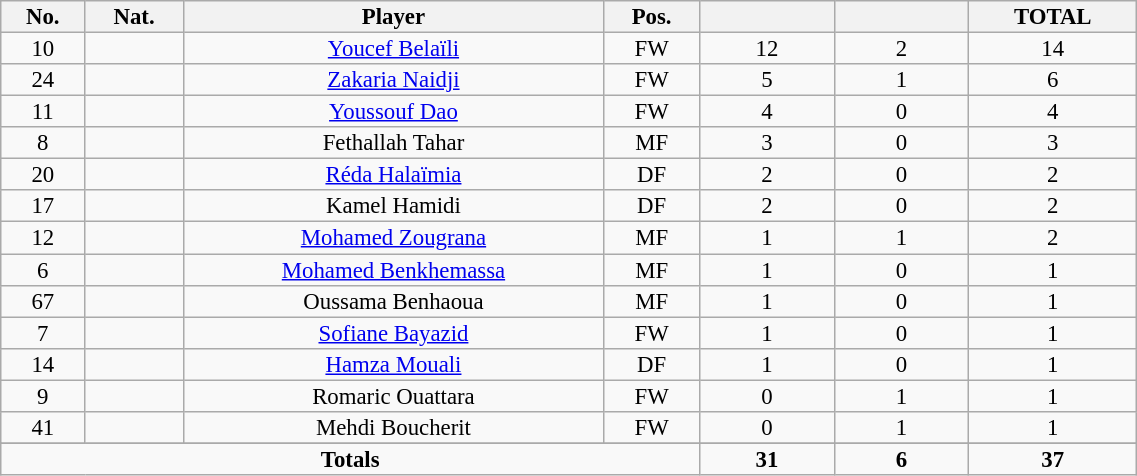<table class="wikitable sortable alternance" style="font-size:95%; text-align:center; line-height:14px; width:60%;">
<tr>
<th width=10>No.</th>
<th width=10>Nat.</th>
<th width=140>Player</th>
<th width=10>Pos.</th>
<th width=40></th>
<th width=40></th>
<th width=10>TOTAL</th>
</tr>
<tr>
<td>10</td>
<td></td>
<td><a href='#'>Youcef Belaïli</a></td>
<td>FW</td>
<td>12</td>
<td>2</td>
<td>14</td>
</tr>
<tr>
<td>24</td>
<td></td>
<td><a href='#'>Zakaria Naidji</a></td>
<td>FW</td>
<td>5</td>
<td>1</td>
<td>6</td>
</tr>
<tr>
<td>11</td>
<td></td>
<td><a href='#'>Youssouf Dao</a></td>
<td>FW</td>
<td>4</td>
<td>0</td>
<td>4</td>
</tr>
<tr>
<td>8</td>
<td></td>
<td>Fethallah Tahar</td>
<td>MF</td>
<td>3</td>
<td>0</td>
<td>3</td>
</tr>
<tr>
<td>20</td>
<td></td>
<td><a href='#'>Réda Halaïmia</a></td>
<td>DF</td>
<td>2</td>
<td>0</td>
<td>2</td>
</tr>
<tr>
<td>17</td>
<td></td>
<td>Kamel Hamidi</td>
<td>DF</td>
<td>2</td>
<td>0</td>
<td>2</td>
</tr>
<tr>
<td>12</td>
<td></td>
<td><a href='#'>Mohamed Zougrana</a></td>
<td>MF</td>
<td>1</td>
<td>1</td>
<td>2</td>
</tr>
<tr>
<td>6</td>
<td></td>
<td><a href='#'>Mohamed Benkhemassa</a></td>
<td>MF</td>
<td>1</td>
<td>0</td>
<td>1</td>
</tr>
<tr>
<td>67</td>
<td></td>
<td>Oussama Benhaoua</td>
<td>MF</td>
<td>1</td>
<td>0</td>
<td>1</td>
</tr>
<tr>
<td>7</td>
<td></td>
<td><a href='#'>Sofiane Bayazid</a></td>
<td>FW</td>
<td>1</td>
<td>0</td>
<td>1</td>
</tr>
<tr>
<td>14</td>
<td></td>
<td><a href='#'>Hamza Mouali</a></td>
<td>DF</td>
<td>1</td>
<td>0</td>
<td>1</td>
</tr>
<tr>
<td>9</td>
<td></td>
<td>Romaric Ouattara</td>
<td>FW</td>
<td>0</td>
<td>1</td>
<td>1</td>
</tr>
<tr>
<td>41</td>
<td></td>
<td>Mehdi Boucherit</td>
<td>FW</td>
<td>0</td>
<td>1</td>
<td>1</td>
</tr>
<tr>
</tr>
<tr class="sortbottom">
<td colspan="4"><strong>Totals</strong></td>
<td><strong>31</strong></td>
<td><strong>6</strong></td>
<td><strong>37</strong></td>
</tr>
</table>
